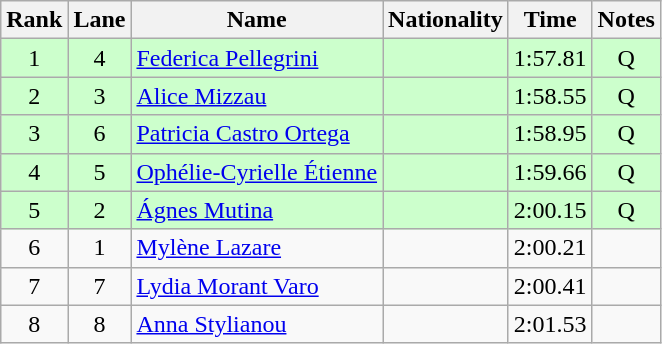<table class="wikitable sortable" style="text-align:center">
<tr>
<th>Rank</th>
<th>Lane</th>
<th>Name</th>
<th>Nationality</th>
<th>Time</th>
<th>Notes</th>
</tr>
<tr bgcolor=ccffcc>
<td>1</td>
<td>4</td>
<td align=left><a href='#'>Federica Pellegrini</a></td>
<td align=left></td>
<td>1:57.81</td>
<td>Q</td>
</tr>
<tr bgcolor=ccffcc>
<td>2</td>
<td>3</td>
<td align=left><a href='#'>Alice Mizzau</a></td>
<td align=left></td>
<td>1:58.55</td>
<td>Q</td>
</tr>
<tr bgcolor=ccffcc>
<td>3</td>
<td>6</td>
<td align=left><a href='#'>Patricia Castro Ortega</a></td>
<td align=left></td>
<td>1:58.95</td>
<td>Q</td>
</tr>
<tr bgcolor=ccffcc>
<td>4</td>
<td>5</td>
<td align=left><a href='#'>Ophélie-Cyrielle Étienne</a></td>
<td align=left></td>
<td>1:59.66</td>
<td>Q</td>
</tr>
<tr bgcolor=ccffcc>
<td>5</td>
<td>2</td>
<td align=left><a href='#'>Ágnes Mutina</a></td>
<td align=left></td>
<td>2:00.15</td>
<td>Q</td>
</tr>
<tr>
<td>6</td>
<td>1</td>
<td align=left><a href='#'>Mylène Lazare</a></td>
<td align=left></td>
<td>2:00.21</td>
<td></td>
</tr>
<tr>
<td>7</td>
<td>7</td>
<td align=left><a href='#'>Lydia Morant Varo</a></td>
<td align=left></td>
<td>2:00.41</td>
<td></td>
</tr>
<tr>
<td>8</td>
<td>8</td>
<td align=left><a href='#'>Anna Stylianou</a></td>
<td align=left></td>
<td>2:01.53</td>
<td></td>
</tr>
</table>
